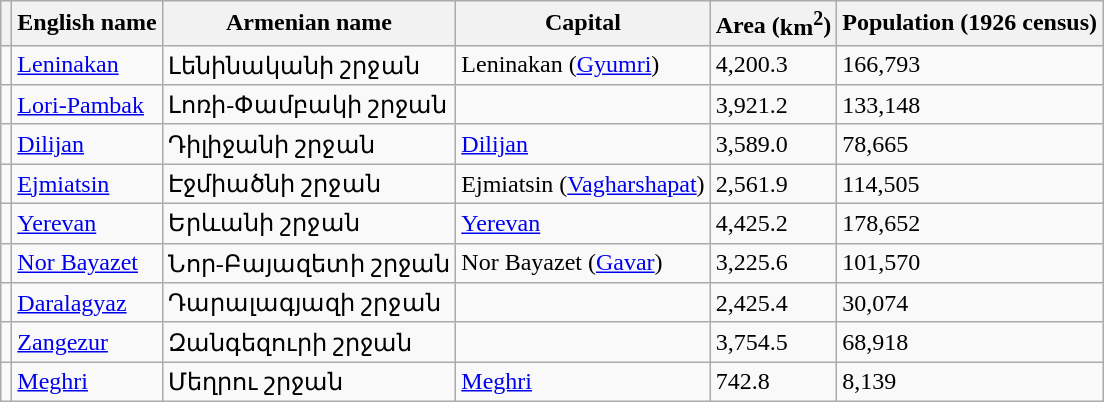<table class="wikitable sortable">
<tr>
<th></th>
<th>English name</th>
<th>Armenian name</th>
<th>Capital</th>
<th>Area (<strong>km<sup>2</sup></strong>)</th>
<th>Population (1926 census)</th>
</tr>
<tr>
<td></td>
<td><a href='#'>Leninakan</a></td>
<td>Լենինականի շրջան</td>
<td>Leninakan (<a href='#'>Gyumri</a>)</td>
<td>4,200.3</td>
<td>166,793</td>
</tr>
<tr>
<td></td>
<td><a href='#'>Lori-Pambak</a></td>
<td>Լոռի-Փամբակի շրջան</td>
<td></td>
<td>3,921.2</td>
<td>133,148</td>
</tr>
<tr>
<td></td>
<td><a href='#'>Dilijan</a></td>
<td>Դիլիջանի շրջան</td>
<td><a href='#'>Dilijan</a></td>
<td>3,589.0</td>
<td>78,665</td>
</tr>
<tr>
<td></td>
<td><a href='#'>Ejmiatsin</a></td>
<td>Էջմիածնի շրջան</td>
<td>Ejmiatsin (<a href='#'>Vagharshapat</a>)</td>
<td>2,561.9</td>
<td>114,505</td>
</tr>
<tr>
<td></td>
<td><a href='#'>Yerevan</a></td>
<td>Երևանի շրջան</td>
<td><a href='#'>Yerevan</a></td>
<td>4,425.2</td>
<td>178,652</td>
</tr>
<tr>
<td></td>
<td><a href='#'>Nor Bayazet</a></td>
<td>Նոր-Բայազետի շրջան</td>
<td>Nor Bayazet (<a href='#'>Gavar</a>)</td>
<td>3,225.6</td>
<td>101,570</td>
</tr>
<tr>
<td></td>
<td><a href='#'>Daralagyaz</a></td>
<td>Դարալագյազի շրջան</td>
<td></td>
<td>2,425.4</td>
<td>30,074</td>
</tr>
<tr>
<td></td>
<td><a href='#'>Zangezur</a></td>
<td>Զանգեզուրի շրջան</td>
<td></td>
<td>3,754.5</td>
<td>68,918</td>
</tr>
<tr>
<td></td>
<td><a href='#'>Meghri</a></td>
<td>Մեղրու շրջան</td>
<td><a href='#'>Meghri</a></td>
<td>742.8</td>
<td>8,139</td>
</tr>
</table>
